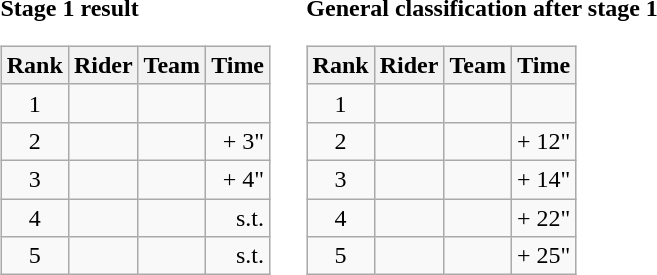<table>
<tr>
<td><strong>Stage 1 result</strong><br><table class="wikitable">
<tr>
<th scope="col">Rank</th>
<th scope="col">Rider</th>
<th scope="col">Team</th>
<th scope="col">Time</th>
</tr>
<tr>
<td style="text-align:center;">1</td>
<td></td>
<td></td>
<td style="text-align:right;"></td>
</tr>
<tr>
<td style="text-align:center;">2</td>
<td></td>
<td></td>
<td style="text-align:right;">+ 3"</td>
</tr>
<tr>
<td style="text-align:center;">3</td>
<td></td>
<td></td>
<td style="text-align:right;">+ 4"</td>
</tr>
<tr>
<td style="text-align:center;">4</td>
<td></td>
<td></td>
<td style="text-align:right;">s.t.</td>
</tr>
<tr>
<td style="text-align:center;">5</td>
<td></td>
<td></td>
<td style="text-align:right;">s.t.</td>
</tr>
</table>
</td>
<td></td>
<td><strong>General classification after stage 1</strong><br><table class="wikitable">
<tr>
<th scope="col">Rank</th>
<th scope="col">Rider</th>
<th scope="col">Team</th>
<th scope="col">Time</th>
</tr>
<tr>
<td style="text-align:center;">1</td>
<td> </td>
<td></td>
<td style="text-align:right;"></td>
</tr>
<tr>
<td style="text-align:center;">2</td>
<td></td>
<td></td>
<td style="text-align:right;">+ 12"</td>
</tr>
<tr>
<td style="text-align:center;">3</td>
<td></td>
<td></td>
<td style="text-align:right;">+ 14"</td>
</tr>
<tr>
<td style="text-align:center;">4</td>
<td></td>
<td></td>
<td style="text-align:right;">+ 22"</td>
</tr>
<tr>
<td style="text-align:center;">5</td>
<td></td>
<td></td>
<td style="text-align:right;">+ 25"</td>
</tr>
</table>
</td>
</tr>
</table>
